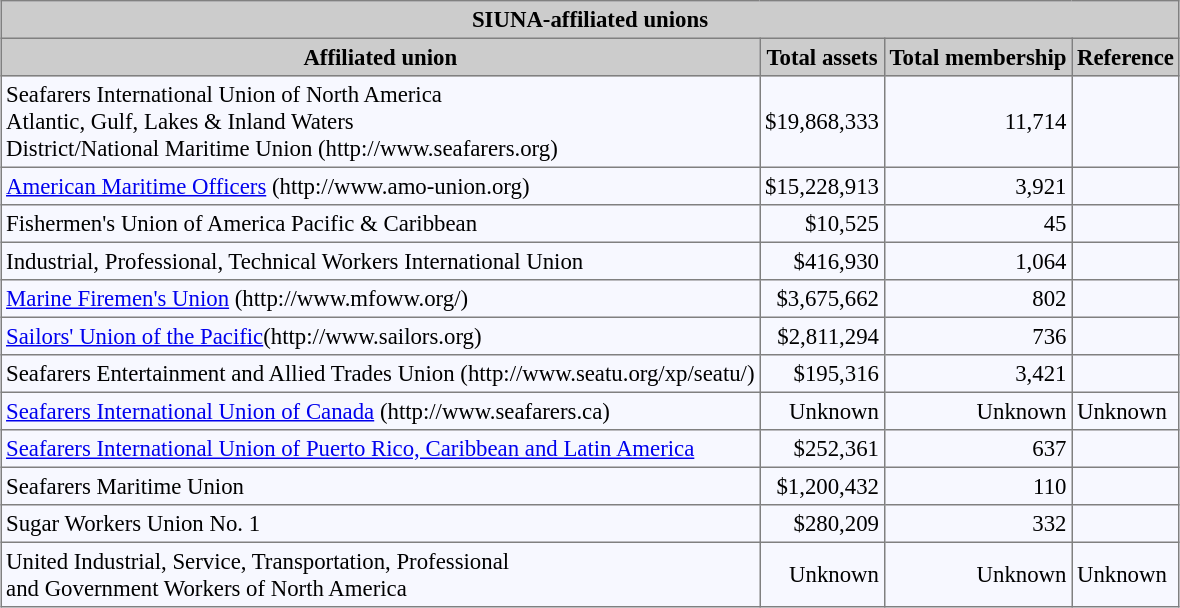<table bgcolor="#f7f8ff" align="center" cellpadding="3" cellspacing="0" border="1" style="font-size: 95%; border: gray solid 1px; border-collapse: collapse;">
<tr bgcolor="#CCCCCC" align="center">
<td colspan="4"><strong>SIUNA-affiliated unions</strong></td>
</tr>
<tr bgcolor="#CCCCCC" align="center">
<th>Affiliated union</th>
<th>Total assets</th>
<th>Total membership</th>
<th class="unsortable">Reference</th>
</tr>
<tr>
<td>Seafarers International Union of North America<br>Atlantic, Gulf, Lakes & Inland Waters<br>District/National Maritime Union (http://www.seafarers.org)</td>
<td align=right>$19,868,333</td>
<td align=right>11,714</td>
<td></td>
</tr>
<tr>
<td><a href='#'>American Maritime Officers</a> (http://www.amo-union.org)</td>
<td align=right>$15,228,913</td>
<td align=right>3,921</td>
<td></td>
</tr>
<tr>
<td>Fishermen's Union of America Pacific & Caribbean</td>
<td align=right>$10,525</td>
<td align=right>45</td>
<td></td>
</tr>
<tr>
<td>Industrial, Professional, Technical Workers International Union</td>
<td align=right>$416,930</td>
<td align=right>1,064</td>
<td></td>
</tr>
<tr>
<td><a href='#'>Marine Firemen's Union</a> (http://www.mfoww.org/)</td>
<td align=right>$3,675,662</td>
<td align=right>802</td>
<td></td>
</tr>
<tr>
<td><a href='#'>Sailors' Union of the Pacific</a>(http://www.sailors.org)</td>
<td align=right>$2,811,294</td>
<td align=right>736</td>
<td></td>
</tr>
<tr>
<td>Seafarers Entertainment and Allied Trades Union (http://www.seatu.org/xp/seatu/)</td>
<td align=right>$195,316</td>
<td align=right>3,421</td>
<td></td>
</tr>
<tr>
<td><a href='#'>Seafarers International Union of Canada</a> (http://www.seafarers.ca)</td>
<td align=right>Unknown</td>
<td align=right>Unknown</td>
<td>Unknown</td>
</tr>
<tr>
<td><a href='#'>Seafarers International Union of Puerto Rico, Caribbean and Latin America</a></td>
<td align=right>$252,361</td>
<td align=right>637</td>
<td></td>
</tr>
<tr>
<td>Seafarers Maritime Union</td>
<td align=right>$1,200,432</td>
<td align=right>110</td>
<td></td>
</tr>
<tr>
<td>Sugar Workers Union No. 1</td>
<td align=right>$280,209</td>
<td align=right>332</td>
<td></td>
</tr>
<tr>
<td>United Industrial, Service, Transportation, Professional<br>and Government Workers of North America</td>
<td align=right>Unknown</td>
<td align=right>Unknown</td>
<td>Unknown</td>
</tr>
</table>
